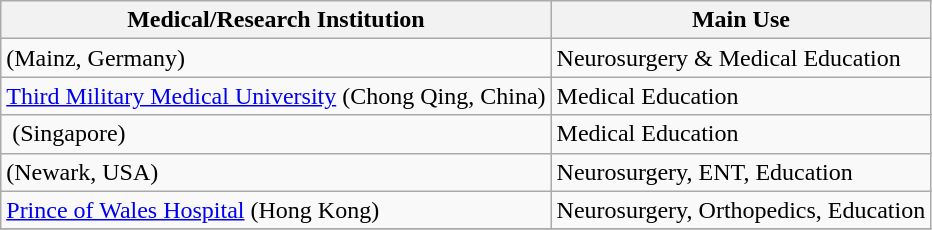<table class="wikitable">
<tr>
<th>Medical/Research Institution</th>
<th>Main Use</th>
</tr>
<tr>
<td> (Mainz, Germany)</td>
<td>Neurosurgery & Medical Education</td>
</tr>
<tr>
<td><a href='#'>Third Military Medical University</a> (Chong Qing, China)</td>
<td>Medical Education</td>
</tr>
<tr>
<td> (Singapore)</td>
<td>Medical Education</td>
</tr>
<tr>
<td> (Newark, USA)</td>
<td>Neurosurgery, ENT, Education</td>
</tr>
<tr>
<td><a href='#'>Prince of Wales Hospital</a> (Hong Kong)</td>
<td>Neurosurgery, Orthopedics, Education</td>
</tr>
<tr>
</tr>
</table>
